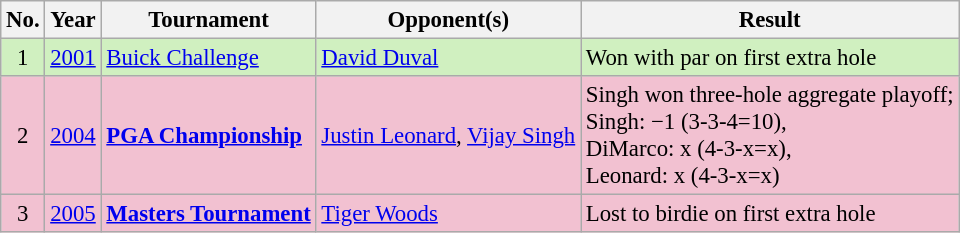<table class="wikitable" style="font-size:95%;">
<tr>
<th>No.</th>
<th>Year</th>
<th>Tournament</th>
<th>Opponent(s)</th>
<th>Result</th>
</tr>
<tr style="background:#d0f0c0;">
<td align=center>1</td>
<td align=center><a href='#'>2001</a></td>
<td><a href='#'>Buick Challenge</a></td>
<td> <a href='#'>David Duval</a></td>
<td>Won with par on first extra hole</td>
</tr>
<tr style="background:#F2C1D1;">
<td align=center>2</td>
<td align=center><a href='#'>2004</a></td>
<td><strong><a href='#'>PGA Championship</a></strong></td>
<td> <a href='#'>Justin Leonard</a>,  <a href='#'>Vijay Singh</a></td>
<td>Singh won three-hole aggregate playoff;<br>Singh: −1 (3-3-4=10),<br>DiMarco: x (4-3-x=x),<br>Leonard: x (4-3-x=x)</td>
</tr>
<tr style="background:#F2C1D1;">
<td align=center>3</td>
<td align=center><a href='#'>2005</a></td>
<td><strong><a href='#'>Masters Tournament</a></strong></td>
<td> <a href='#'>Tiger Woods</a></td>
<td>Lost to birdie on first extra hole</td>
</tr>
</table>
